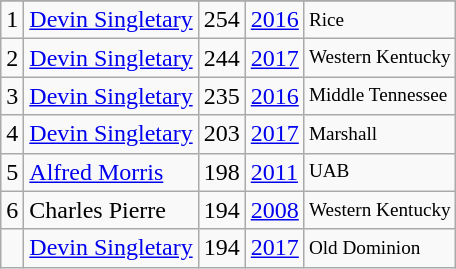<table class="wikitable">
<tr>
</tr>
<tr>
<td>1</td>
<td><a href='#'>Devin Singletary</a></td>
<td>254</td>
<td><a href='#'>2016</a></td>
<td style="font-size:80%;">Rice</td>
</tr>
<tr>
<td>2</td>
<td><a href='#'>Devin Singletary</a></td>
<td>244</td>
<td><a href='#'>2017</a></td>
<td style="font-size:80%;">Western Kentucky</td>
</tr>
<tr>
<td>3</td>
<td><a href='#'>Devin Singletary</a></td>
<td>235</td>
<td><a href='#'>2016</a></td>
<td style="font-size:80%;">Middle Tennessee</td>
</tr>
<tr>
<td>4</td>
<td><a href='#'>Devin Singletary</a></td>
<td>203</td>
<td><a href='#'>2017</a></td>
<td style="font-size:80%;">Marshall</td>
</tr>
<tr>
<td>5</td>
<td><a href='#'>Alfred Morris</a></td>
<td>198</td>
<td><a href='#'>2011</a></td>
<td style="font-size:80%;">UAB</td>
</tr>
<tr>
<td>6</td>
<td>Charles Pierre</td>
<td>194</td>
<td><a href='#'>2008</a></td>
<td style="font-size:80%;">Western Kentucky</td>
</tr>
<tr>
<td></td>
<td><a href='#'>Devin Singletary</a></td>
<td>194</td>
<td><a href='#'>2017</a></td>
<td style="font-size:80%;">Old Dominion</td>
</tr>
</table>
